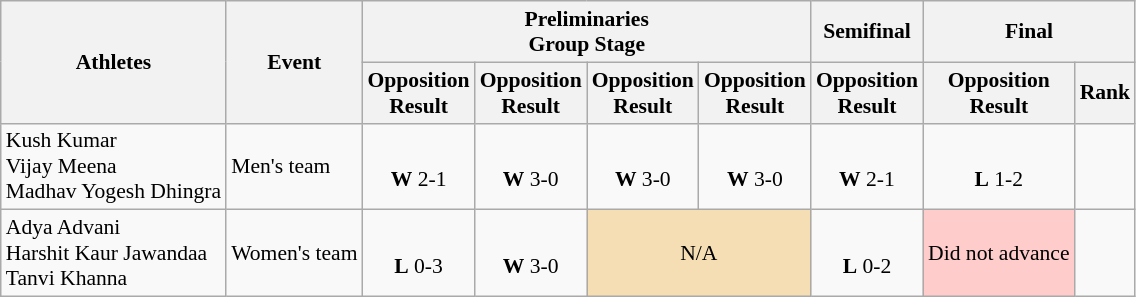<table class=wikitable style="font-size:90%">
<tr>
<th rowspan=2>Athletes</th>
<th rowspan=2>Event</th>
<th colspan=4>Preliminaries<br>Group Stage</th>
<th>Semifinal</th>
<th colspan=2>Final</th>
</tr>
<tr>
<th>Opposition<br>Result</th>
<th>Opposition<br>Result</th>
<th>Opposition<br>Result</th>
<th>Opposition<br>Result</th>
<th>Opposition<br>Result</th>
<th>Opposition<br>Result</th>
<th>Rank</th>
</tr>
<tr>
<td>Kush Kumar<br>Vijay Meena<br>Madhav Yogesh Dhingra</td>
<td>Men's team</td>
<td align=center><br><strong>W</strong> 2-1</td>
<td align=center><br><strong>W</strong> 3-0</td>
<td align=center><br><strong>W</strong> 3-0</td>
<td align=center><br><strong>W</strong> 3-0</td>
<td align=center><br><strong>W</strong> 2-1</td>
<td align=center><br><strong>L</strong> 1-2</td>
<td align=center></td>
</tr>
<tr>
<td>Adya Advani<br>Harshit Kaur Jawandaa<br>Tanvi Khanna</td>
<td>Women's team</td>
<td align=center><br><strong>L</strong> 0-3</td>
<td align=center><br><strong>W</strong> 3-0</td>
<td align=center colspan=2 bgcolor="wheat">N/A</td>
<td align=center><br><strong>L</strong> 0-2</td>
<td align=center bgcolor=#ffcccc>Did not advance</td>
<td align=center></td>
</tr>
</table>
